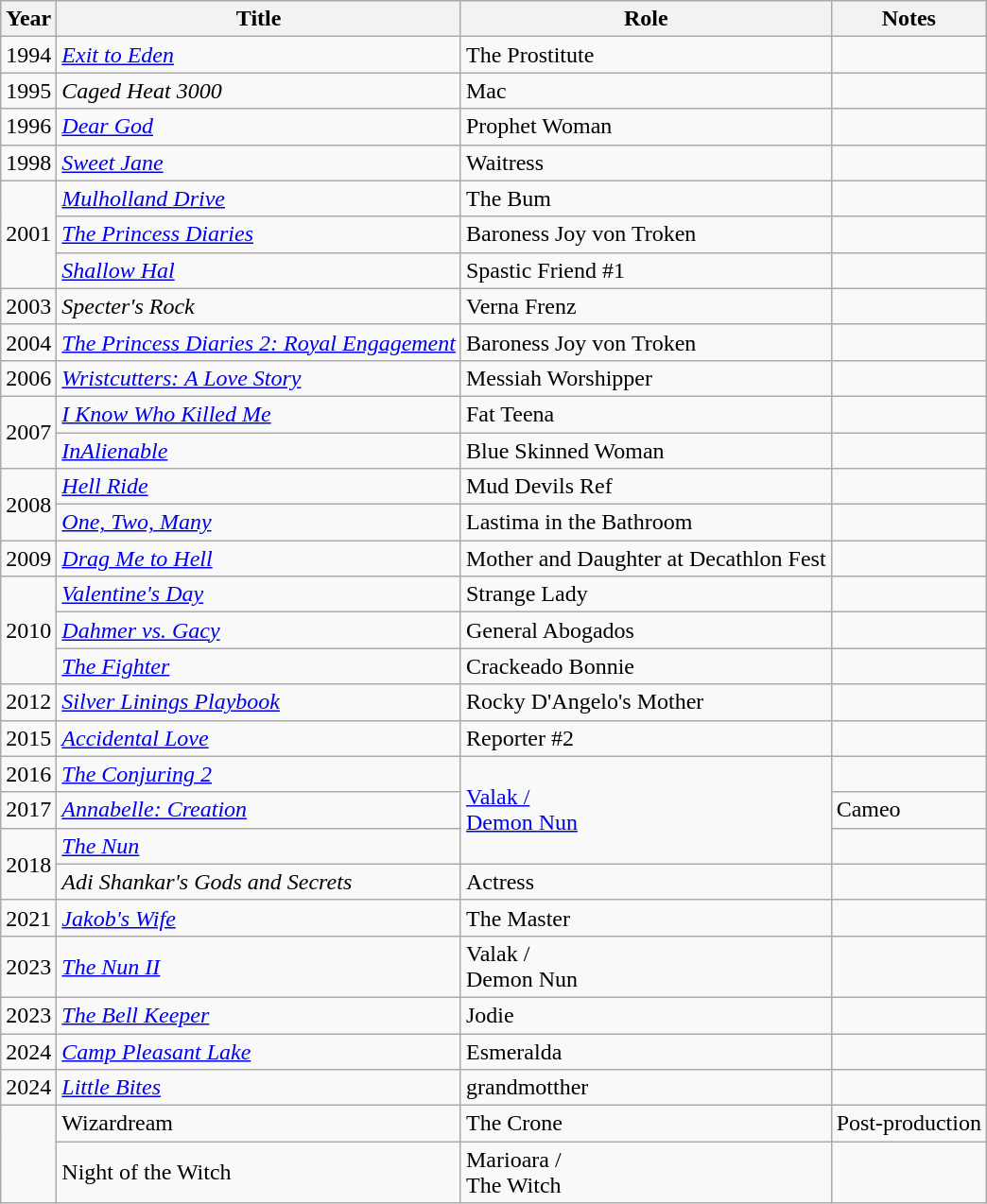<table class="wikitable">
<tr>
<th>Year</th>
<th>Title</th>
<th>Role</th>
<th>Notes</th>
</tr>
<tr>
<td>1994</td>
<td><em><a href='#'>Exit to Eden</a></em></td>
<td>The Prostitute</td>
<td></td>
</tr>
<tr>
<td>1995</td>
<td><em>Caged Heat 3000</em></td>
<td>Mac</td>
<td></td>
</tr>
<tr>
<td>1996</td>
<td><em><a href='#'>Dear God</a></em></td>
<td>Prophet Woman</td>
<td></td>
</tr>
<tr>
<td>1998</td>
<td><em><a href='#'>Sweet Jane</a></em></td>
<td>Waitress</td>
<td></td>
</tr>
<tr>
<td rowspan=3>2001</td>
<td><em><a href='#'>Mulholland Drive</a></em></td>
<td>The Bum</td>
<td></td>
</tr>
<tr>
<td><em><a href='#'>The Princess Diaries</a></em></td>
<td>Baroness Joy von Troken</td>
<td></td>
</tr>
<tr>
<td><em><a href='#'>Shallow Hal</a></em></td>
<td>Spastic Friend #1</td>
<td></td>
</tr>
<tr>
<td>2003</td>
<td><em>Specter's Rock</em></td>
<td>Verna Frenz</td>
<td></td>
</tr>
<tr>
<td>2004</td>
<td><em><a href='#'>The Princess Diaries 2: Royal Engagement</a></em></td>
<td>Baroness Joy von Troken</td>
<td></td>
</tr>
<tr>
<td>2006</td>
<td><em><a href='#'>Wristcutters: A Love Story</a></em></td>
<td>Messiah Worshipper</td>
<td></td>
</tr>
<tr>
<td rowspan=2>2007</td>
<td><em><a href='#'>I Know Who Killed Me</a></em></td>
<td>Fat Teena</td>
<td></td>
</tr>
<tr>
<td><em><a href='#'>InAlienable</a></em></td>
<td>Blue Skinned Woman</td>
<td></td>
</tr>
<tr>
<td rowspan=2>2008</td>
<td><em><a href='#'>Hell Ride</a></em></td>
<td>Mud Devils Ref</td>
<td></td>
</tr>
<tr>
<td><em><a href='#'>One, Two, Many</a></em></td>
<td>Lastima in the Bathroom</td>
<td></td>
</tr>
<tr>
<td>2009</td>
<td><em><a href='#'>Drag Me to Hell</a></em></td>
<td>Mother and Daughter at Decathlon Fest</td>
<td></td>
</tr>
<tr>
<td rowspan=3>2010</td>
<td><em><a href='#'>Valentine's Day</a></em></td>
<td>Strange Lady</td>
<td></td>
</tr>
<tr>
<td><em><a href='#'>Dahmer vs. Gacy</a></em></td>
<td>General Abogados</td>
<td></td>
</tr>
<tr>
<td><em><a href='#'>The Fighter</a></em></td>
<td>Crackeado Bonnie</td>
<td></td>
</tr>
<tr>
<td>2012</td>
<td><em><a href='#'>Silver Linings Playbook</a></em></td>
<td>Rocky D'Angelo's Mother</td>
<td></td>
</tr>
<tr>
<td>2015</td>
<td><em><a href='#'>Accidental Love</a></em></td>
<td>Reporter #2</td>
<td></td>
</tr>
<tr>
<td>2016</td>
<td><em><a href='#'>The Conjuring 2</a></em></td>
<td rowspan="3"><a href='#'>Valak / <br>Demon Nun</a></td>
<td></td>
</tr>
<tr>
<td>2017</td>
<td><em><a href='#'>Annabelle: Creation</a></em></td>
<td>Cameo</td>
</tr>
<tr>
<td rowspan=2>2018</td>
<td><em><a href='#'>The Nun</a></em></td>
<td></td>
</tr>
<tr>
<td><em>Adi Shankar's Gods and Secrets</em></td>
<td>Actress</td>
<td></td>
</tr>
<tr>
<td>2021</td>
<td><em><a href='#'>Jakob's Wife</a> </em></td>
<td>The Master</td>
<td></td>
</tr>
<tr>
<td>2023</td>
<td><em><a href='#'>The Nun II</a></em></td>
<td>Valak / <br>Demon Nun</td>
<td></td>
</tr>
<tr>
<td>2023</td>
<td><em><a href='#'>The Bell Keeper</a></em></td>
<td>Jodie</td>
<td></td>
</tr>
<tr>
<td>2024</td>
<td><em><a href='#'>Camp Pleasant Lake</a></em></td>
<td>Esmeralda</td>
<td></td>
</tr>
<tr>
<td>2024</td>
<td><em><a href='#'>Little Bites</a></td>
<td>grandmotther</td>
<td></td>
</tr>
<tr>
<td rowspan=2></td>
<td></em>Wizardream<em></td>
<td>The Crone</td>
<td>Post-production</td>
</tr>
<tr>
<td></em>Night of the Witch<em></td>
<td>Marioara / <br>The Witch</td>
<td></td>
</tr>
</table>
